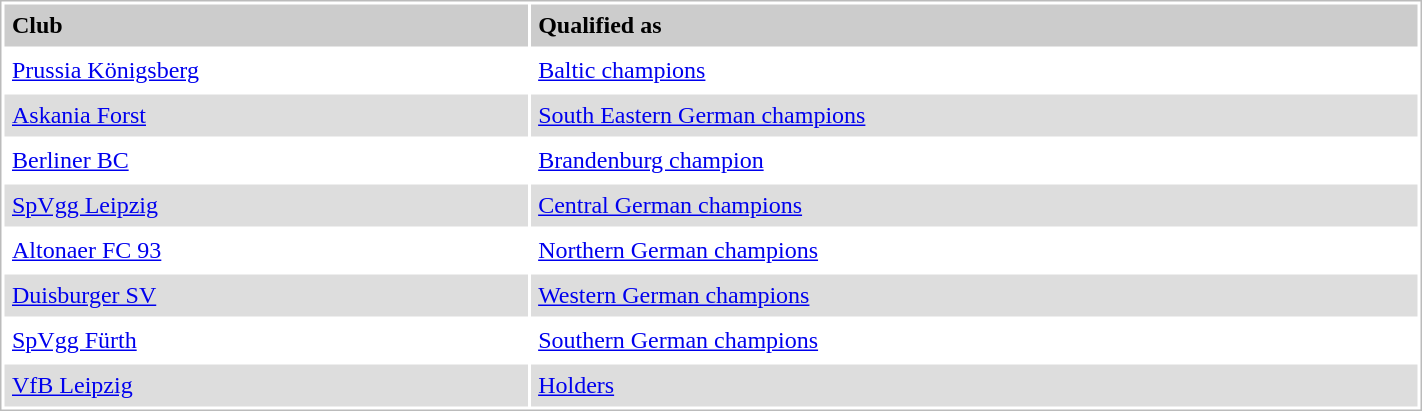<table style="border:1px solid #bbb;background:#fff;" cellpadding="5" cellspacing="2" width="75%">
<tr style="background:#ccc;font-weight:bold">
<td>Club</td>
<td>Qualified as</td>
</tr>
<tr>
<td><a href='#'>Prussia Königsberg</a></td>
<td><a href='#'>Baltic champions</a></td>
</tr>
<tr style="background:#ddd">
<td><a href='#'>Askania Forst</a></td>
<td><a href='#'>South Eastern German champions</a></td>
</tr>
<tr>
<td><a href='#'>Berliner BC</a></td>
<td><a href='#'>Brandenburg champion</a></td>
</tr>
<tr style="background:#ddd">
<td><a href='#'>SpVgg Leipzig</a></td>
<td><a href='#'>Central German champions</a></td>
</tr>
<tr>
<td><a href='#'>Altonaer FC 93</a></td>
<td><a href='#'>Northern German champions</a></td>
</tr>
<tr style="background:#ddd">
<td><a href='#'>Duisburger SV</a></td>
<td><a href='#'>Western German champions</a></td>
</tr>
<tr>
<td><a href='#'>SpVgg Fürth</a></td>
<td><a href='#'>Southern German champions</a></td>
</tr>
<tr style="background:#ddd">
<td><a href='#'>VfB Leipzig</a></td>
<td><a href='#'>Holders</a></td>
</tr>
</table>
